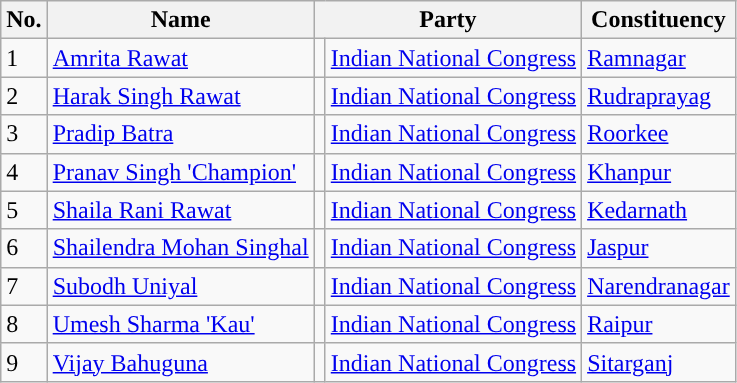<table class="wikitable sortable">
<tr>
<th>No.</th>
<th>Name</th>
<th colspan=2>Party</th>
<th>Constituency</th>
</tr>
<tr>
<td>1</td>
<td><a href='#'>Amrita Rawat</a></td>
<td></td>
<td><a href='#'>Indian National Congress</a></td>
<td><a href='#'>Ramnagar</a></td>
</tr>
<tr>
<td>2</td>
<td><a href='#'>Harak Singh Rawat</a></td>
<td></td>
<td><a href='#'>Indian National Congress</a></td>
<td><a href='#'>Rudraprayag</a></td>
</tr>
<tr>
<td>3</td>
<td><a href='#'>Pradip Batra</a></td>
<td></td>
<td><a href='#'>Indian National Congress</a></td>
<td><a href='#'>Roorkee</a></td>
</tr>
<tr>
<td>4</td>
<td><a href='#'>Pranav Singh 'Champion'</a></td>
<td></td>
<td><a href='#'>Indian National Congress</a></td>
<td><a href='#'>Khanpur</a></td>
</tr>
<tr>
<td>5</td>
<td><a href='#'>Shaila Rani Rawat</a></td>
<td></td>
<td><a href='#'>Indian National Congress</a></td>
<td><a href='#'>Kedarnath</a></td>
</tr>
<tr>
<td>6</td>
<td><a href='#'>Shailendra Mohan Singhal</a></td>
<td></td>
<td><a href='#'>Indian National Congress</a></td>
<td><a href='#'>Jaspur</a></td>
</tr>
<tr>
<td>7</td>
<td><a href='#'>Subodh Uniyal</a></td>
<td></td>
<td><a href='#'>Indian National Congress</a></td>
<td><a href='#'>Narendranagar</a></td>
</tr>
<tr>
<td>8</td>
<td><a href='#'>Umesh Sharma 'Kau'</a></td>
<td></td>
<td><a href='#'>Indian National Congress</a></td>
<td><a href='#'>Raipur</a></td>
</tr>
<tr>
<td>9</td>
<td><a href='#'>Vijay Bahuguna</a></td>
<td></td>
<td><a href='#'>Indian National Congress</a></td>
<td><a href='#'>Sitarganj</a></td>
</tr>
</table>
